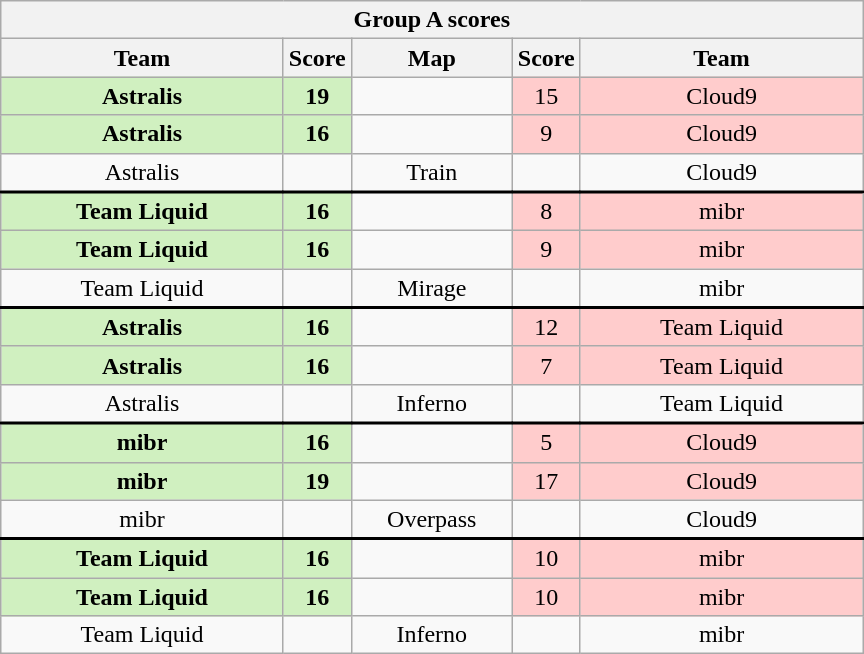<table class="wikitable" style="text-align: center;">
<tr>
<th colspan=5>Group A scores</th>
</tr>
<tr>
<th width="181px">Team</th>
<th width="20px">Score</th>
<th width="100px">Map</th>
<th width="20px">Score</th>
<th width="181px">Team</th>
</tr>
<tr>
<td style="background: #D0F0C0;"><strong>Astralis</strong></td>
<td style="background: #D0F0C0;"><strong>19</strong></td>
<td></td>
<td style="background: #FFCCCC;">15</td>
<td style="background: #FFCCCC;">Cloud9</td>
</tr>
<tr>
<td style="background: #D0F0C0;"><strong>Astralis</strong></td>
<td style="background: #D0F0C0;"><strong>16</strong></td>
<td></td>
<td style="background: #FFCCCC;">9</td>
<td style="background: #FFCCCC;">Cloud9</td>
</tr>
<tr style="text-align:center;border-width:0 0 2px 0; border-style:solid;border-color:black;">
<td>Astralis</td>
<td></td>
<td>Train</td>
<td></td>
<td>Cloud9</td>
</tr>
<tr>
<td style="background: #D0F0C0;"><strong>Team Liquid</strong></td>
<td style="background: #D0F0C0;"><strong>16</strong></td>
<td></td>
<td style="background: #FFCCCC;">8</td>
<td style="background: #FFCCCC;">mibr</td>
</tr>
<tr>
<td style="background: #D0F0C0;"><strong>Team Liquid</strong></td>
<td style="background: #D0F0C0;"><strong>16</strong></td>
<td></td>
<td style="background: #FFCCCC;">9</td>
<td style="background: #FFCCCC;">mibr</td>
</tr>
<tr style="text-align:center;border-width:0 0 2px 0; border-style:solid;border-color:black;">
<td>Team Liquid</td>
<td></td>
<td>Mirage</td>
<td></td>
<td>mibr</td>
</tr>
<tr>
<td style="background: #D0F0C0;"><strong>Astralis</strong></td>
<td style="background: #D0F0C0;"><strong>16</strong></td>
<td></td>
<td style="background: #FFCCCC;">12</td>
<td style="background: #FFCCCC;">Team Liquid</td>
</tr>
<tr>
<td style="background: #D0F0C0;"><strong>Astralis</strong></td>
<td style="background: #D0F0C0;"><strong>16</strong></td>
<td></td>
<td style="background: #FFCCCC;">7</td>
<td style="background: #FFCCCC;">Team Liquid</td>
</tr>
<tr style="text-align:center;border-width:0 0 2px 0; border-style:solid;border-color:black;">
<td>Astralis</td>
<td></td>
<td>Inferno</td>
<td></td>
<td>Team Liquid</td>
</tr>
<tr>
<td style="background: #D0F0C0;"><strong>mibr</strong></td>
<td style="background: #D0F0C0;"><strong>16</strong></td>
<td></td>
<td style="background: #FFCCCC;">5</td>
<td style="background: #FFCCCC;">Cloud9</td>
</tr>
<tr>
<td style="background: #D0F0C0;"><strong>mibr</strong></td>
<td style="background: #D0F0C0;"><strong>19</strong></td>
<td></td>
<td style="background: #FFCCCC;">17</td>
<td style="background: #FFCCCC;">Cloud9</td>
</tr>
<tr style="text-align:center;border-width:0 0 2px 0; border-style:solid;border-color:black;">
<td>mibr</td>
<td></td>
<td>Overpass</td>
<td></td>
<td>Cloud9</td>
</tr>
<tr>
<td style="background: #D0F0C0;"><strong>Team Liquid</strong></td>
<td style="background: #D0F0C0;"><strong>16</strong></td>
<td></td>
<td style="background: #FFCCCC;">10</td>
<td style="background: #FFCCCC;">mibr</td>
</tr>
<tr>
<td style="background: #D0F0C0;"><strong>Team Liquid</strong></td>
<td style="background: #D0F0C0;"><strong>16</strong></td>
<td></td>
<td style="background: #FFCCCC;">10</td>
<td style="background: #FFCCCC;">mibr</td>
</tr>
<tr>
<td>Team Liquid</td>
<td></td>
<td>Inferno</td>
<td></td>
<td>mibr</td>
</tr>
</table>
